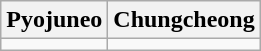<table class="wikitable">
<tr>
<th>Pyojuneo</th>
<th>Chungcheong</th>
</tr>
<tr>
<td></td>
<td></td>
</tr>
</table>
